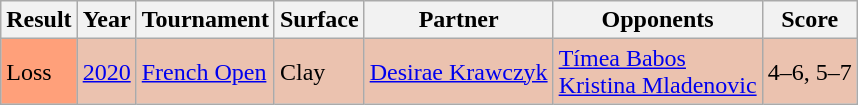<table class="sortable wikitable">
<tr>
<th>Result</th>
<th>Year</th>
<th>Tournament</th>
<th>Surface</th>
<th>Partner</th>
<th>Opponents</th>
<th class="unsortable">Score</th>
</tr>
<tr style="background:#EBC2AF;">
<td bgcolor=FFA07A>Loss</td>
<td><a href='#'>2020</a></td>
<td><a href='#'>French Open</a></td>
<td>Clay</td>
<td> <a href='#'>Desirae Krawczyk</a></td>
<td> <a href='#'>Tímea Babos</a> <br>  <a href='#'>Kristina Mladenovic</a></td>
<td>4–6, 5–7</td>
</tr>
</table>
